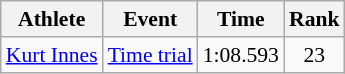<table class=wikitable style="font-size:90%; text-align:center">
<tr>
<th>Athlete</th>
<th>Event</th>
<th>Time</th>
<th>Rank</th>
</tr>
<tr align=center>
<td align=left><a href='#'>Kurt Innes</a></td>
<td align=left><a href='#'>Time trial</a></td>
<td>1:08.593</td>
<td>23</td>
</tr>
</table>
